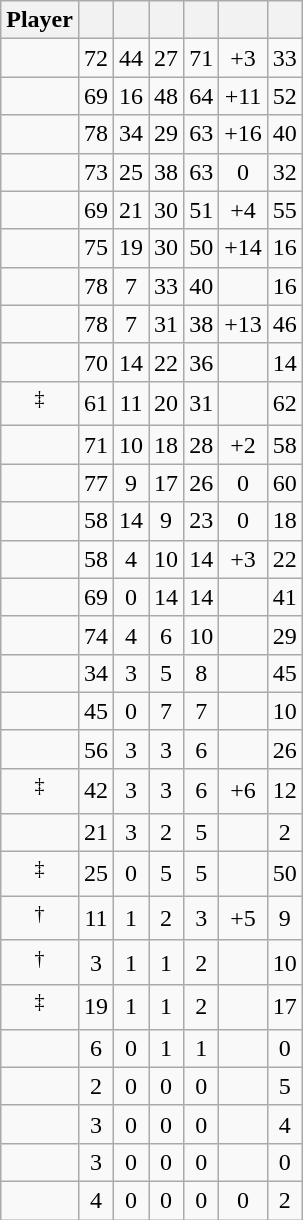<table class="wikitable sortable" style="text-align:center;">
<tr>
<th>Player</th>
<th></th>
<th></th>
<th></th>
<th></th>
<th data-sort-type="number"></th>
<th></th>
</tr>
<tr>
<td></td>
<td>72</td>
<td>44</td>
<td>27</td>
<td>71</td>
<td>+3</td>
<td>33</td>
</tr>
<tr>
<td></td>
<td>69</td>
<td>16</td>
<td>48</td>
<td>64</td>
<td>+11</td>
<td>52</td>
</tr>
<tr>
<td></td>
<td>78</td>
<td>34</td>
<td>29</td>
<td>63</td>
<td>+16</td>
<td>40</td>
</tr>
<tr>
<td></td>
<td>73</td>
<td>25</td>
<td>38</td>
<td>63</td>
<td>0</td>
<td>32</td>
</tr>
<tr>
<td></td>
<td>69</td>
<td>21</td>
<td>30</td>
<td>51</td>
<td>+4</td>
<td>55</td>
</tr>
<tr>
<td></td>
<td>75</td>
<td>19</td>
<td>30</td>
<td>50</td>
<td>+14</td>
<td>16</td>
</tr>
<tr>
<td></td>
<td>78</td>
<td>7</td>
<td>33</td>
<td>40</td>
<td></td>
<td>16</td>
</tr>
<tr>
<td></td>
<td>78</td>
<td>7</td>
<td>31</td>
<td>38</td>
<td>+13</td>
<td>46</td>
</tr>
<tr>
<td></td>
<td>70</td>
<td>14</td>
<td>22</td>
<td>36</td>
<td></td>
<td>14</td>
</tr>
<tr>
<td><sup>‡</sup></td>
<td>61</td>
<td>11</td>
<td>20</td>
<td>31</td>
<td></td>
<td>62</td>
</tr>
<tr>
<td></td>
<td>71</td>
<td>10</td>
<td>18</td>
<td>28</td>
<td>+2</td>
<td>58</td>
</tr>
<tr>
<td></td>
<td>77</td>
<td>9</td>
<td>17</td>
<td>26</td>
<td>0</td>
<td>60</td>
</tr>
<tr>
<td></td>
<td>58</td>
<td>14</td>
<td>9</td>
<td>23</td>
<td>0</td>
<td>18</td>
</tr>
<tr>
<td></td>
<td>58</td>
<td>4</td>
<td>10</td>
<td>14</td>
<td>+3</td>
<td>22</td>
</tr>
<tr>
<td></td>
<td>69</td>
<td>0</td>
<td>14</td>
<td>14</td>
<td></td>
<td>41</td>
</tr>
<tr>
<td></td>
<td>74</td>
<td>4</td>
<td>6</td>
<td>10</td>
<td></td>
<td>29</td>
</tr>
<tr>
<td></td>
<td>34</td>
<td>3</td>
<td>5</td>
<td>8</td>
<td></td>
<td>45</td>
</tr>
<tr>
<td></td>
<td>45</td>
<td>0</td>
<td>7</td>
<td>7</td>
<td></td>
<td>10</td>
</tr>
<tr>
<td></td>
<td>56</td>
<td>3</td>
<td>3</td>
<td>6</td>
<td></td>
<td>26</td>
</tr>
<tr>
<td><sup>‡</sup></td>
<td>42</td>
<td>3</td>
<td>3</td>
<td>6</td>
<td>+6</td>
<td>12</td>
</tr>
<tr>
<td></td>
<td>21</td>
<td>3</td>
<td>2</td>
<td>5</td>
<td></td>
<td>2</td>
</tr>
<tr>
<td><sup>‡</sup></td>
<td>25</td>
<td>0</td>
<td>5</td>
<td>5</td>
<td></td>
<td>50</td>
</tr>
<tr>
<td><sup>†</sup></td>
<td>11</td>
<td>1</td>
<td>2</td>
<td>3</td>
<td>+5</td>
<td>9</td>
</tr>
<tr>
<td><sup>†</sup></td>
<td>3</td>
<td>1</td>
<td>1</td>
<td>2</td>
<td></td>
<td>10</td>
</tr>
<tr>
<td><sup>‡</sup></td>
<td>19</td>
<td>1</td>
<td>1</td>
<td>2</td>
<td></td>
<td>17</td>
</tr>
<tr>
<td></td>
<td>6</td>
<td>0</td>
<td>1</td>
<td>1</td>
<td></td>
<td>0</td>
</tr>
<tr>
<td></td>
<td>2</td>
<td>0</td>
<td>0</td>
<td>0</td>
<td></td>
<td>5</td>
</tr>
<tr>
<td></td>
<td>3</td>
<td>0</td>
<td>0</td>
<td>0</td>
<td></td>
<td>4</td>
</tr>
<tr>
<td></td>
<td>3</td>
<td>0</td>
<td>0</td>
<td>0</td>
<td></td>
<td>0</td>
</tr>
<tr>
<td></td>
<td>4</td>
<td>0</td>
<td>0</td>
<td>0</td>
<td>0</td>
<td>2</td>
</tr>
</table>
